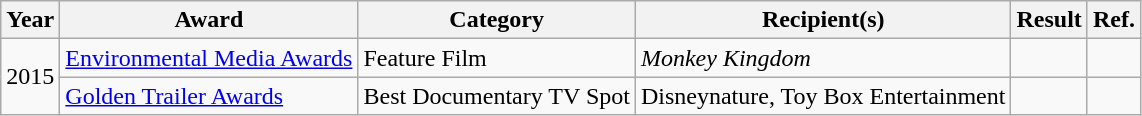<table class="wikitable">
<tr>
<th>Year</th>
<th>Award</th>
<th>Category</th>
<th>Recipient(s)</th>
<th>Result</th>
<th>Ref.</th>
</tr>
<tr>
<td rowspan="2">2015</td>
<td><a href='#'>Environmental Media Awards</a></td>
<td>Feature Film</td>
<td><em>Monkey Kingdom</em></td>
<td></td>
<td style="text-align:center;"></td>
</tr>
<tr>
<td><a href='#'>Golden Trailer Awards</a></td>
<td>Best Documentary TV Spot</td>
<td>Disneynature, Toy Box Entertainment</td>
<td></td>
<td style="text-align:center;"></td>
</tr>
</table>
